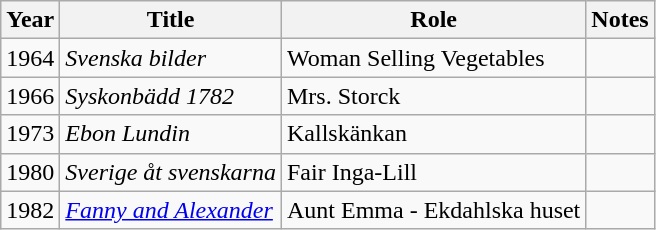<table class="wikitable">
<tr>
<th>Year</th>
<th>Title</th>
<th>Role</th>
<th>Notes</th>
</tr>
<tr>
<td>1964</td>
<td><em>Svenska bilder</em></td>
<td>Woman Selling Vegetables</td>
<td></td>
</tr>
<tr>
<td>1966</td>
<td><em>Syskonbädd 1782</em></td>
<td>Mrs. Storck</td>
<td></td>
</tr>
<tr>
<td>1973</td>
<td><em>Ebon Lundin</em></td>
<td>Kallskänkan</td>
<td></td>
</tr>
<tr>
<td>1980</td>
<td><em>Sverige åt svenskarna</em></td>
<td>Fair Inga-Lill</td>
<td></td>
</tr>
<tr>
<td>1982</td>
<td><em><a href='#'>Fanny and Alexander</a></em></td>
<td>Aunt Emma - Ekdahlska huset</td>
<td></td>
</tr>
</table>
